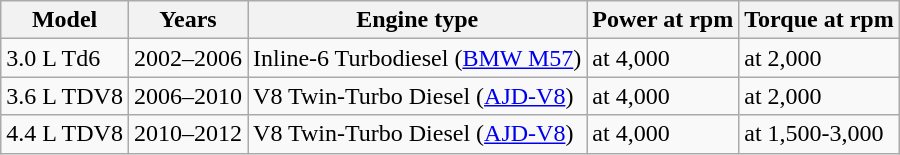<table class="wikitable">
<tr>
<th>Model</th>
<th>Years</th>
<th>Engine type</th>
<th>Power at rpm</th>
<th>Torque at rpm</th>
</tr>
<tr>
<td>3.0 L Td6</td>
<td>2002–2006</td>
<td> Inline-6 Turbodiesel (<a href='#'>BMW M57</a>)</td>
<td> at 4,000</td>
<td> at 2,000</td>
</tr>
<tr>
<td>3.6 L TDV8</td>
<td>2006–2010</td>
<td> V8 Twin-Turbo Diesel (<a href='#'>AJD-V8</a>)</td>
<td> at 4,000</td>
<td> at 2,000</td>
</tr>
<tr>
<td>4.4 L TDV8</td>
<td>2010–2012</td>
<td> V8 Twin-Turbo Diesel (<a href='#'>AJD-V8</a>)</td>
<td> at 4,000</td>
<td> at 1,500-3,000</td>
</tr>
</table>
